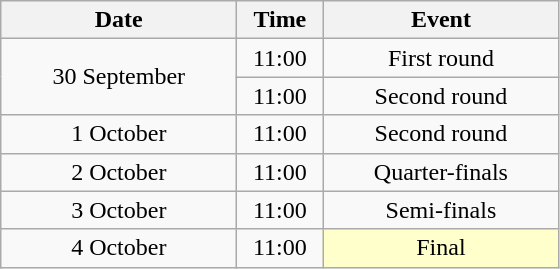<table class = "wikitable" style="text-align:center;">
<tr>
<th width=150>Date</th>
<th width=50>Time</th>
<th width=150>Event</th>
</tr>
<tr>
<td rowspan="2">30 September</td>
<td>11:00</td>
<td>First round</td>
</tr>
<tr>
<td>11:00</td>
<td>Second round</td>
</tr>
<tr>
<td>1 October</td>
<td>11:00</td>
<td>Second round</td>
</tr>
<tr>
<td>2 October</td>
<td>11:00</td>
<td>Quarter-finals</td>
</tr>
<tr>
<td>3 October</td>
<td>11:00</td>
<td>Semi-finals</td>
</tr>
<tr>
<td>4 October</td>
<td>11:00</td>
<td bgcolor=ffffcc>Final</td>
</tr>
</table>
